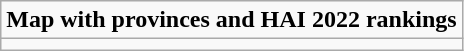<table role= "presentation" class="wikitable mw-collapsible mw-collapsed">
<tr>
<td><strong>Map with provinces and HAI 2022 rankings</strong></td>
</tr>
<tr>
<td></td>
</tr>
</table>
